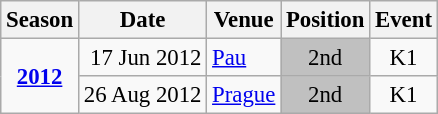<table class="wikitable" style="text-align:center; font-size:95%;">
<tr>
<th>Season</th>
<th>Date</th>
<th>Venue</th>
<th>Position</th>
<th>Event</th>
</tr>
<tr>
<td rowspan=2><strong><a href='#'>2012</a></strong></td>
<td align=right>17 Jun 2012</td>
<td align=left><a href='#'>Pau</a></td>
<td bgcolor=silver>2nd</td>
<td>K1</td>
</tr>
<tr>
<td align=right>26 Aug 2012</td>
<td align=left><a href='#'>Prague</a></td>
<td bgcolor=silver>2nd</td>
<td>K1</td>
</tr>
</table>
